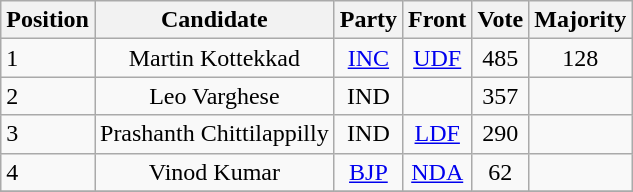<table class="wikitable">
<tr>
<th scope="col">Position</th>
<th scope="col">Candidate</th>
<th scope="col">Party</th>
<th scope="col">Front</th>
<th scope="col">Vote</th>
<th scope="col">Majority</th>
</tr>
<tr>
<td>1</td>
<td align="center">Martin Kottekkad</td>
<td align="center"><a href='#'>INC</a></td>
<td align="center"><a href='#'>UDF</a></td>
<td align="center">485</td>
<td align="center">128</td>
</tr>
<tr>
<td>2</td>
<td align="center">Leo Varghese</td>
<td align="center">IND</td>
<td align="center"></td>
<td align="center">357</td>
<td align="center"></td>
</tr>
<tr>
<td>3</td>
<td align="center">Prashanth Chittilappilly</td>
<td align="center">IND</td>
<td align="center"><a href='#'>LDF</a></td>
<td align="center">290</td>
<td align="center"></td>
</tr>
<tr>
<td>4</td>
<td align="center">Vinod Kumar</td>
<td align="center"><a href='#'>BJP</a></td>
<td align="center"><a href='#'>NDA</a></td>
<td align="center">62</td>
<td align="center"></td>
</tr>
<tr>
</tr>
</table>
